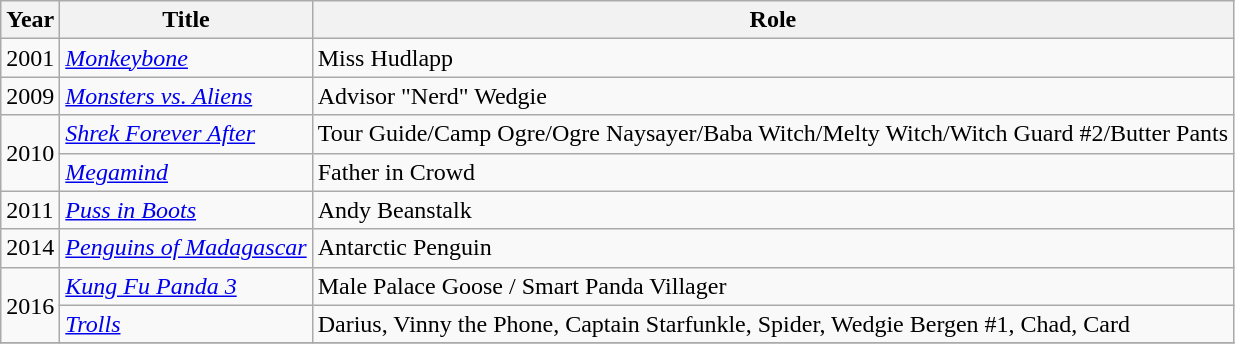<table class="wikitable">
<tr>
<th>Year</th>
<th>Title</th>
<th>Role</th>
</tr>
<tr>
<td>2001</td>
<td><em><a href='#'>Monkeybone</a></em></td>
<td>Miss Hudlapp</td>
</tr>
<tr>
<td>2009</td>
<td><em><a href='#'>Monsters vs. Aliens</a></em></td>
<td>Advisor "Nerd" Wedgie</td>
</tr>
<tr>
<td rowspan=2>2010</td>
<td><em><a href='#'>Shrek Forever After</a></em></td>
<td>Tour Guide/Camp Ogre/Ogre Naysayer/Baba Witch/Melty Witch/Witch Guard #2/Butter Pants</td>
</tr>
<tr>
<td><em><a href='#'>Megamind</a></em></td>
<td>Father in Crowd</td>
</tr>
<tr>
<td>2011</td>
<td><em><a href='#'>Puss in Boots</a></em></td>
<td>Andy Beanstalk</td>
</tr>
<tr>
<td>2014</td>
<td><em><a href='#'>Penguins of Madagascar</a></em></td>
<td>Antarctic Penguin</td>
</tr>
<tr>
<td rowspan=2>2016</td>
<td><em><a href='#'>Kung Fu Panda 3</a></em></td>
<td>Male Palace Goose / Smart Panda Villager</td>
</tr>
<tr>
<td><em><a href='#'>Trolls</a></em></td>
<td>Darius, Vinny the Phone, Captain Starfunkle, Spider, Wedgie Bergen #1, Chad, Card</td>
</tr>
<tr>
</tr>
</table>
